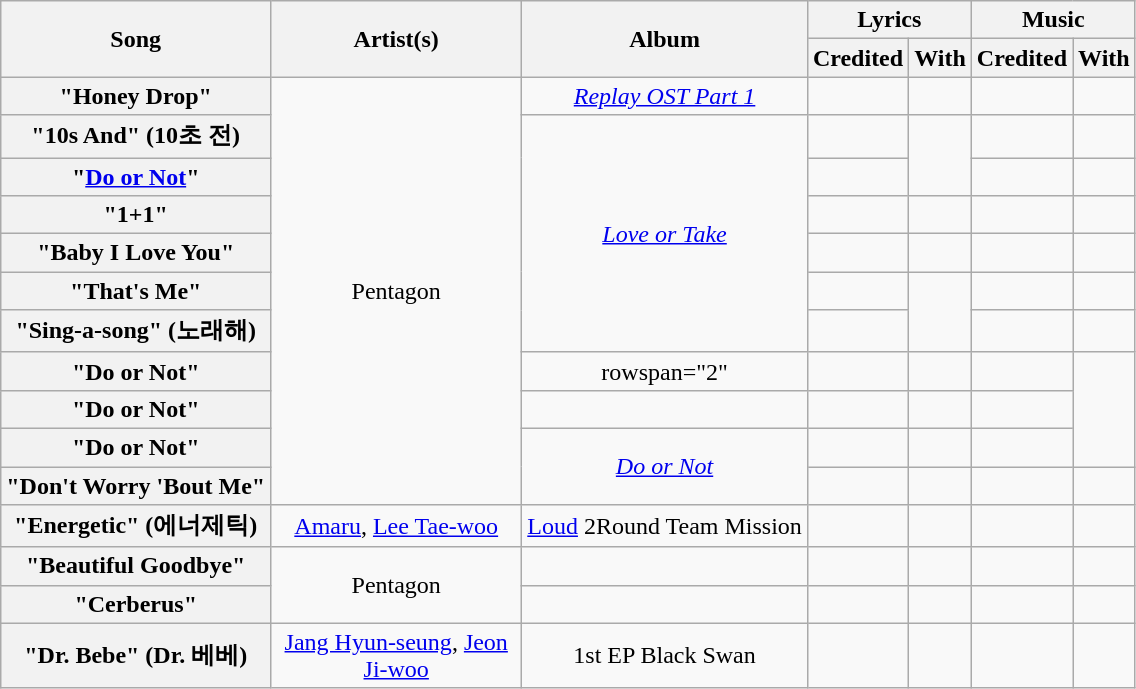<table class="wikitable plainrowheaders" style="text-align:center">
<tr>
<th rowspan="2">Song</th>
<th rowspan="2" style="width:10em;">Artist(s)</th>
<th rowspan="2">Album</th>
<th colspan="2">Lyrics</th>
<th colspan="2">Music</th>
</tr>
<tr>
<th>Credited</th>
<th>With</th>
<th>Credited</th>
<th>With</th>
</tr>
<tr>
<th scope="row">"Honey Drop"</th>
<td rowspan="11">Pentagon</td>
<td><em><a href='#'>Replay OST Part 1</a></em></td>
<td></td>
<td></td>
<td></td>
<td></td>
</tr>
<tr>
<th scope="row">"10s And" (10초 전)</th>
<td rowspan="6"><em><a href='#'>Love or Take</a></em></td>
<td></td>
<td rowspan="2"></td>
<td></td>
<td></td>
</tr>
<tr>
<th scope="row">"<a href='#'>Do or Not</a>"</th>
<td></td>
<td></td>
<td></td>
</tr>
<tr>
<th scope="row">"1+1"</th>
<td></td>
<td></td>
<td></td>
<td></td>
</tr>
<tr>
<th scope="row">"Baby I Love You"</th>
<td></td>
<td></td>
<td></td>
<td></td>
</tr>
<tr>
<th scope="row">"That's Me"</th>
<td></td>
<td rowspan="2"></td>
<td></td>
<td></td>
</tr>
<tr>
<th scope="row">"Sing-a-song" (노래해)</th>
<td></td>
<td></td>
<td></td>
</tr>
<tr>
<th scope="row">"Do or Not"<br></th>
<td>rowspan="2" </td>
<td></td>
<td></td>
<td></td>
<td rowspan="3"></td>
</tr>
<tr>
<th scope="row">"Do or Not"<br></th>
<td></td>
<td></td>
<td></td>
</tr>
<tr>
<th scope="row">"Do or Not"<br></th>
<td rowspan="2"><em><a href='#'>Do or Not</a><strong><strong><em></td>
<td></td>
<td></td>
<td></td>
</tr>
<tr>
<th scope="row">"Don't Worry 'Bout Me"</th>
<td></td>
<td></td>
<td></td>
<td></td>
</tr>
<tr>
<th scope="row">"Energetic" (에너제틱)</th>
<td><a href='#'>Amaru</a>, <a href='#'>Lee Tae-woo</a></td>
<td></em><a href='#'>Loud</a> 2Round Team Mission<em></td>
<td></td>
<td></td>
<td></td>
<td></td>
</tr>
<tr>
<th scope="row">"Beautiful Goodbye"<br></th>
<td rowspan="2">Pentagon</td>
<td></td>
<td></td>
<td></td>
<td></td>
<td></td>
</tr>
<tr>
<th scope="row">"Cerberus"<br></th>
<td></td>
<td></td>
<td></td>
<td></td>
<td></td>
</tr>
<tr>
<th scope="row">"Dr. Bebe" (Dr. 베베)</th>
<td><a href='#'>Jang Hyun-seung</a>, <a href='#'>Jeon Ji-woo</a></td>
<td></em><em> </em>1st EP Black Swan<em></td>
<td></td>
<td></td>
<td></td>
<td></td>
</tr>
</table>
